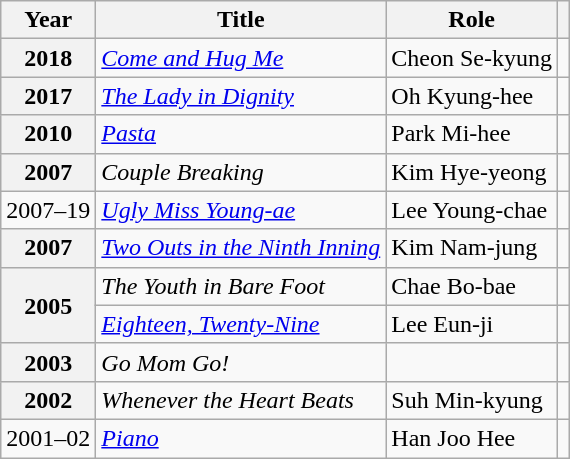<table class="wikitable plainrowheaders sortable">
<tr>
<th scope="col">Year</th>
<th scope="col">Title</th>
<th scope="col">Role</th>
<th scope="col" class="unsortable"></th>
</tr>
<tr>
<th scope="row">2018</th>
<td><em><a href='#'>Come and Hug Me</a></em></td>
<td>Cheon Se-kyung</td>
<td style="text-align:center"></td>
</tr>
<tr>
<th scope="row">2017</th>
<td><em><a href='#'>The Lady in Dignity</a></em></td>
<td>Oh Kyung-hee</td>
<td style="text-align:center"></td>
</tr>
<tr>
<th scope="row">2010</th>
<td><em><a href='#'>Pasta</a></em></td>
<td>Park Mi-hee</td>
<td style="text-align:center"></td>
</tr>
<tr>
<th scope="row">2007</th>
<td><em>Couple Breaking</em></td>
<td>Kim Hye-yeong</td>
<td style="text-align:center"></td>
</tr>
<tr>
<td>2007–19</td>
<td><em><a href='#'>Ugly Miss Young-ae</a></em></td>
<td>Lee Young-chae</td>
<td style="text-align:center"></td>
</tr>
<tr>
<th scope="row">2007</th>
<td><em><a href='#'>Two Outs in the Ninth Inning</a></em></td>
<td>Kim Nam-jung</td>
<td style="text-align:center"></td>
</tr>
<tr>
<th scope="row" rowspan="2">2005</th>
<td><em>The Youth in Bare Foot</em></td>
<td>Chae Bo-bae</td>
<td style="text-align:center"></td>
</tr>
<tr>
<td><em><a href='#'>Eighteen, Twenty-Nine</a></em></td>
<td>Lee Eun-ji</td>
<td style="text-align:center"></td>
</tr>
<tr>
<th scope="row">2003</th>
<td><em>Go Mom Go! </em></td>
<td></td>
<td style="text-align:center"></td>
</tr>
<tr>
<th scope="row">2002</th>
<td><em>Whenever the Heart Beats</em></td>
<td>Suh Min-kyung</td>
<td style="text-align:center"></td>
</tr>
<tr>
<td>2001–02</td>
<td><em><a href='#'>Piano</a></em></td>
<td>Han Joo Hee</td>
<td style="text-align:center"></td>
</tr>
</table>
